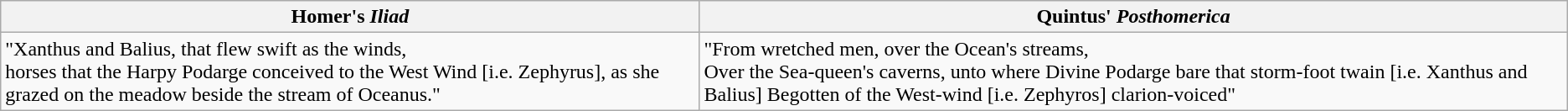<table class="wikitable">
<tr>
<th>Homer's <em>Iliad</em></th>
<th>Quintus' <em>Posthomerica</em></th>
</tr>
<tr>
<td>"Xanthus and Balius, that flew swift as the winds,<br>horses that the Harpy Podarge conceived to the West Wind [i.e. Zephyrus], 
as she grazed on the meadow beside the stream of Oceanus."</td>
<td>"From wretched men, over the Ocean's streams,<br>Over the Sea-queen's caverns, unto where
Divine Podarge bare that storm-foot twain [i.e. Xanthus and Balius] 
Begotten of the West-wind [i.e. Zephyros] clarion-voiced"</td>
</tr>
</table>
